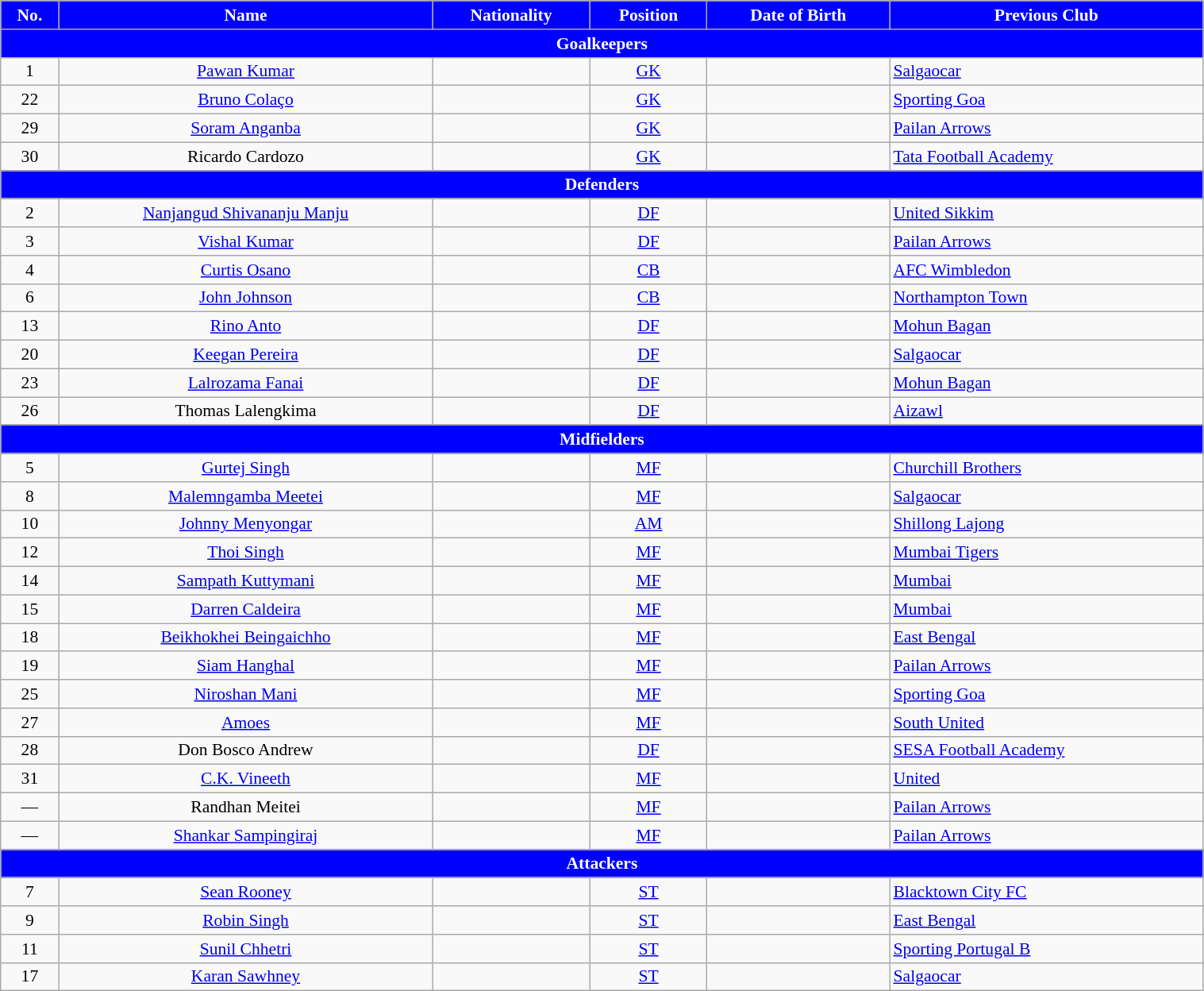<table class="wikitable"  style="text-align:center; font-size:90%; width:80%;">
<tr>
<th style="background:#00f; color:white; text-align:center;">No.</th>
<th style="background:#00f; color:white; text-align:center;">Name</th>
<th style="background:#00f; color:white; text-align:center;">Nationality</th>
<th style="background:#00f; color:white; text-align:center;">Position</th>
<th style="background:#00f; color:white; text-align:center;">Date of Birth</th>
<th style="background:#00f; color:white; text-align:center;">Previous Club</th>
</tr>
<tr>
<th colspan=8 style="background:blue; color:white; text-align:center;">Goalkeepers</th>
</tr>
<tr>
<td>1</td>
<td><a href='#'>Pawan Kumar</a></td>
<td></td>
<td><a href='#'>GK</a></td>
<td></td>
<td align=left> <a href='#'>Salgaocar</a></td>
</tr>
<tr>
<td>22</td>
<td><a href='#'>Bruno Colaço</a></td>
<td></td>
<td><a href='#'>GK</a></td>
<td></td>
<td align=left> <a href='#'>Sporting Goa</a></td>
</tr>
<tr>
<td>29</td>
<td><a href='#'>Soram Anganba</a></td>
<td></td>
<td><a href='#'>GK</a></td>
<td></td>
<td align=left> <a href='#'>Pailan Arrows</a></td>
</tr>
<tr>
<td>30</td>
<td>Ricardo Cardozo</td>
<td></td>
<td><a href='#'>GK</a></td>
<td></td>
<td align=left> <a href='#'>Tata Football Academy</a></td>
</tr>
<tr>
<th colspan=8 style="background:blue; color:white; text-align:center;">Defenders</th>
</tr>
<tr>
<td>2</td>
<td><a href='#'>Nanjangud Shivananju Manju</a></td>
<td></td>
<td><a href='#'>DF</a></td>
<td></td>
<td align=left> <a href='#'>United Sikkim</a></td>
</tr>
<tr>
<td>3</td>
<td><a href='#'>Vishal Kumar</a></td>
<td></td>
<td><a href='#'>DF</a></td>
<td></td>
<td align=left> <a href='#'>Pailan Arrows</a></td>
</tr>
<tr>
<td>4</td>
<td><a href='#'>Curtis Osano</a></td>
<td></td>
<td><a href='#'>CB</a></td>
<td></td>
<td align=left> <a href='#'>AFC Wimbledon</a></td>
</tr>
<tr>
<td>6</td>
<td><a href='#'>John Johnson</a></td>
<td></td>
<td><a href='#'>CB</a></td>
<td></td>
<td align=left> <a href='#'>Northampton Town</a></td>
</tr>
<tr>
<td>13</td>
<td><a href='#'>Rino Anto</a></td>
<td></td>
<td><a href='#'>DF</a></td>
<td></td>
<td align=left> <a href='#'>Mohun Bagan</a></td>
</tr>
<tr>
<td>20</td>
<td><a href='#'>Keegan Pereira</a></td>
<td></td>
<td><a href='#'>DF</a></td>
<td></td>
<td align=left> <a href='#'>Salgaocar</a></td>
</tr>
<tr>
<td>23</td>
<td><a href='#'>Lalrozama Fanai</a></td>
<td></td>
<td><a href='#'>DF</a></td>
<td></td>
<td align=left> <a href='#'>Mohun Bagan</a></td>
</tr>
<tr>
<td>26</td>
<td>Thomas Lalengkima</td>
<td></td>
<td><a href='#'>DF</a></td>
<td></td>
<td style="text-align:left;"> <a href='#'>Aizawl</a></td>
</tr>
<tr>
<th colspan=8 style="background:blue; color:white; text-align:center;">Midfielders</th>
</tr>
<tr>
<td>5</td>
<td><a href='#'>Gurtej Singh</a></td>
<td></td>
<td><a href='#'>MF</a></td>
<td></td>
<td align=left> <a href='#'>Churchill Brothers</a></td>
</tr>
<tr>
<td>8</td>
<td><a href='#'>Malemngamba Meetei</a></td>
<td></td>
<td><a href='#'>MF</a></td>
<td></td>
<td align=left> <a href='#'>Salgaocar</a></td>
</tr>
<tr>
<td>10</td>
<td><a href='#'>Johnny Menyongar</a></td>
<td></td>
<td><a href='#'>AM</a></td>
<td></td>
<td align=left> <a href='#'>Shillong Lajong</a></td>
</tr>
<tr>
<td>12</td>
<td><a href='#'>Thoi Singh</a></td>
<td></td>
<td><a href='#'>MF</a></td>
<td></td>
<td align=left> <a href='#'>Mumbai Tigers</a></td>
</tr>
<tr>
<td>14</td>
<td><a href='#'>Sampath Kuttymani</a></td>
<td></td>
<td><a href='#'>MF</a></td>
<td></td>
<td align=left> <a href='#'>Mumbai</a></td>
</tr>
<tr>
<td>15</td>
<td><a href='#'>Darren Caldeira</a></td>
<td></td>
<td><a href='#'>MF</a></td>
<td></td>
<td align=left> <a href='#'>Mumbai</a></td>
</tr>
<tr>
<td>18</td>
<td><a href='#'>Beikhokhei Beingaichho</a></td>
<td></td>
<td><a href='#'>MF</a></td>
<td></td>
<td align=left> <a href='#'>East Bengal</a></td>
</tr>
<tr>
<td>19</td>
<td><a href='#'>Siam Hanghal</a></td>
<td></td>
<td><a href='#'>MF</a></td>
<td></td>
<td align=left> <a href='#'>Pailan Arrows</a></td>
</tr>
<tr>
<td>25</td>
<td><a href='#'>Niroshan Mani</a></td>
<td></td>
<td><a href='#'>MF</a></td>
<td></td>
<td align=left> <a href='#'>Sporting Goa</a></td>
</tr>
<tr>
<td>27</td>
<td><a href='#'>Amoes</a></td>
<td></td>
<td><a href='#'>MF</a></td>
<td></td>
<td align=left> <a href='#'>South United</a></td>
</tr>
<tr>
<td>28</td>
<td>Don Bosco Andrew</td>
<td></td>
<td><a href='#'>DF</a></td>
<td></td>
<td align=left> <a href='#'>SESA Football Academy</a></td>
</tr>
<tr>
<td>31</td>
<td><a href='#'>C.K. Vineeth</a></td>
<td></td>
<td><a href='#'>MF</a></td>
<td></td>
<td align=left> <a href='#'>United</a></td>
</tr>
<tr>
<td>—</td>
<td>Randhan Meitei</td>
<td></td>
<td><a href='#'>MF</a></td>
<td></td>
<td align=left> <a href='#'>Pailan Arrows</a></td>
</tr>
<tr>
<td>—</td>
<td><a href='#'>Shankar Sampingiraj</a></td>
<td></td>
<td><a href='#'>MF</a></td>
<td></td>
<td align=left> <a href='#'>Pailan Arrows</a></td>
</tr>
<tr>
<th colspan=8 style="background:blue; color:white; text-align:center;">Attackers</th>
</tr>
<tr>
<td>7</td>
<td><a href='#'>Sean Rooney</a></td>
<td></td>
<td><a href='#'>ST</a></td>
<td></td>
<td align=left> <a href='#'>Blacktown City FC</a></td>
</tr>
<tr>
<td>9</td>
<td><a href='#'>Robin Singh</a></td>
<td></td>
<td><a href='#'>ST</a></td>
<td></td>
<td align=left> <a href='#'>East Bengal</a></td>
</tr>
<tr>
<td>11</td>
<td><a href='#'>Sunil Chhetri</a></td>
<td></td>
<td><a href='#'>ST</a></td>
<td></td>
<td align=left> <a href='#'>Sporting Portugal B</a></td>
</tr>
<tr>
<td>17</td>
<td><a href='#'>Karan Sawhney</a></td>
<td></td>
<td><a href='#'>ST</a></td>
<td></td>
<td align=left> <a href='#'>Salgaocar</a></td>
</tr>
</table>
